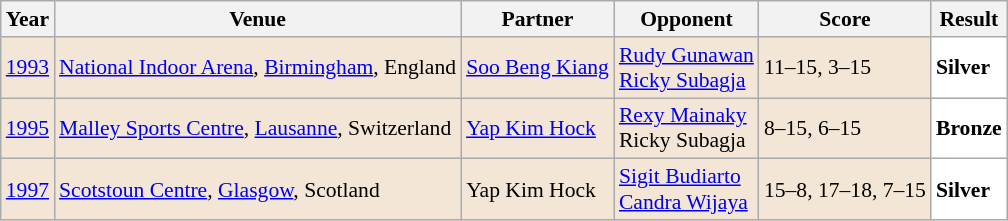<table class="sortable wikitable" style="font-size: 90%;">
<tr>
<th>Year</th>
<th>Venue</th>
<th>Partner</th>
<th>Opponent</th>
<th>Score</th>
<th>Result</th>
</tr>
<tr style="background:#F3E6D7">
<td align="center"><a href='#'>1993</a></td>
<td align="left"><a href='#'>National Indoor Arena</a>, <a href='#'>Birmingham</a>, England</td>
<td align="left"> <a href='#'>Soo Beng Kiang</a></td>
<td align="left"> <a href='#'>Rudy Gunawan</a><br> <a href='#'>Ricky Subagja</a></td>
<td align="left">11–15, 3–15</td>
<td style="text-align:left; background:white"> <strong>Silver</strong></td>
</tr>
<tr style="background:#F3E6D7">
<td align="center"><a href='#'>1995</a></td>
<td align="left"><a href='#'>Malley Sports Centre</a>, <a href='#'>Lausanne</a>, Switzerland</td>
<td align="left"> <a href='#'>Yap Kim Hock</a></td>
<td align="left"> <a href='#'>Rexy Mainaky</a><br> Ricky Subagja</td>
<td align="left">8–15, 6–15</td>
<td style="text-align:left; background:white"> <strong>Bronze</strong></td>
</tr>
<tr style="background:#F3E6D7">
<td align="center"><a href='#'>1997</a></td>
<td align="left"><a href='#'>Scotstoun Centre</a>, <a href='#'>Glasgow</a>, Scotland</td>
<td align="left"> Yap Kim Hock</td>
<td align="left"> <a href='#'>Sigit Budiarto</a><br> <a href='#'>Candra Wijaya</a></td>
<td align="left">15–8, 17–18, 7–15</td>
<td style="text-align:left; background:white"> <strong>Silver</strong></td>
</tr>
</table>
